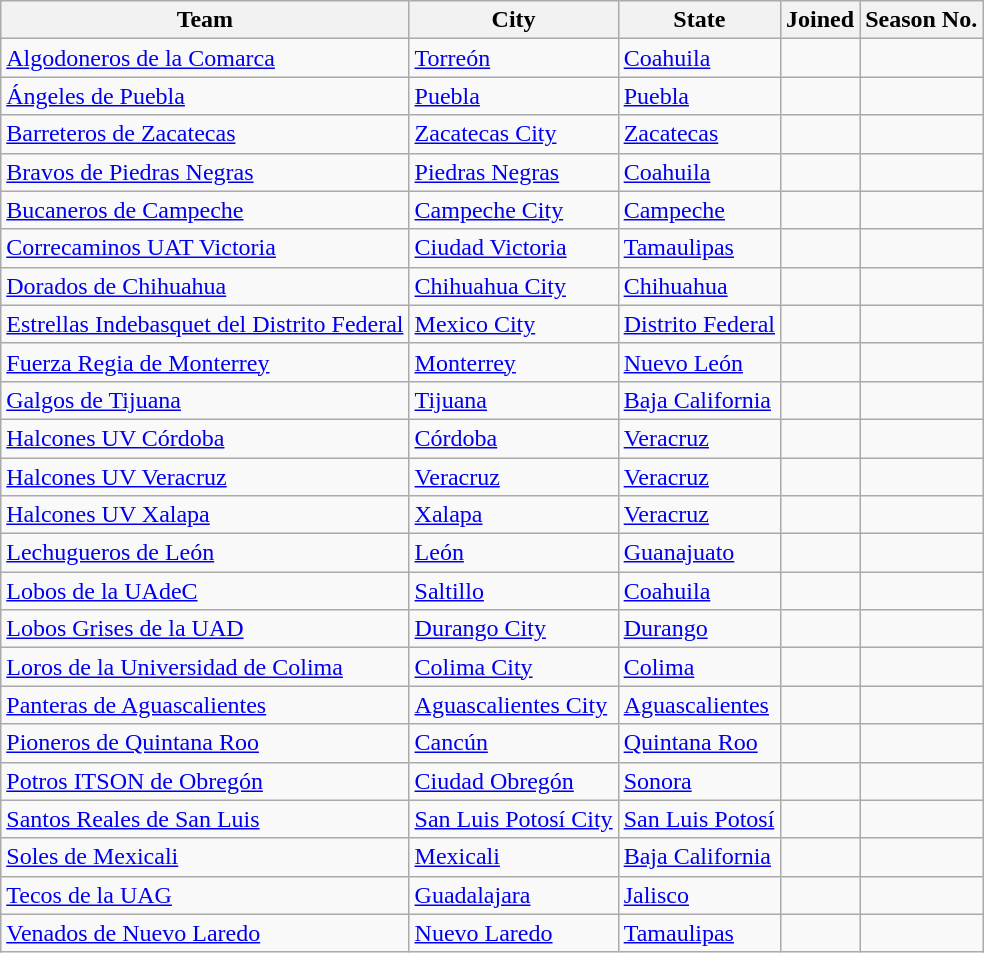<table class="wikitable sortable">
<tr>
<th>Team</th>
<th>City</th>
<th>State</th>
<th>Joined</th>
<th>Season No.</th>
</tr>
<tr>
<td><a href='#'>Algodoneros de la Comarca</a></td>
<td><a href='#'>Torreón</a></td>
<td><a href='#'>Coahuila</a></td>
<td></td>
<td></td>
</tr>
<tr>
<td><a href='#'>Ángeles de Puebla</a></td>
<td><a href='#'>Puebla</a></td>
<td><a href='#'>Puebla</a></td>
<td></td>
<td></td>
</tr>
<tr>
<td><a href='#'>Barreteros de Zacatecas</a></td>
<td><a href='#'>Zacatecas City</a></td>
<td><a href='#'>Zacatecas</a></td>
<td></td>
<td></td>
</tr>
<tr>
<td><a href='#'>Bravos de Piedras Negras</a></td>
<td><a href='#'>Piedras Negras</a></td>
<td><a href='#'>Coahuila</a></td>
<td></td>
<td></td>
</tr>
<tr>
<td><a href='#'>Bucaneros de Campeche</a></td>
<td><a href='#'>Campeche City</a></td>
<td><a href='#'>Campeche</a></td>
<td></td>
<td></td>
</tr>
<tr>
<td><a href='#'>Correcaminos UAT Victoria</a></td>
<td><a href='#'>Ciudad Victoria</a></td>
<td><a href='#'>Tamaulipas</a></td>
<td></td>
<td></td>
</tr>
<tr>
<td><a href='#'>Dorados de Chihuahua</a></td>
<td><a href='#'>Chihuahua City</a></td>
<td><a href='#'>Chihuahua</a></td>
<td></td>
<td></td>
</tr>
<tr>
<td><a href='#'>Estrellas Indebasquet del Distrito Federal</a></td>
<td><a href='#'>Mexico City</a></td>
<td><a href='#'>Distrito Federal</a></td>
<td></td>
<td></td>
</tr>
<tr>
<td><a href='#'>Fuerza Regia de Monterrey</a></td>
<td><a href='#'>Monterrey</a></td>
<td><a href='#'>Nuevo León</a></td>
<td></td>
<td></td>
</tr>
<tr>
<td><a href='#'>Galgos de Tijuana</a></td>
<td><a href='#'>Tijuana</a></td>
<td><a href='#'>Baja California</a></td>
<td></td>
<td></td>
</tr>
<tr>
<td><a href='#'>Halcones UV Córdoba</a></td>
<td><a href='#'>Córdoba</a></td>
<td><a href='#'>Veracruz</a></td>
<td></td>
<td></td>
</tr>
<tr>
<td><a href='#'>Halcones UV Veracruz</a></td>
<td><a href='#'>Veracruz</a></td>
<td><a href='#'>Veracruz</a></td>
<td></td>
<td></td>
</tr>
<tr>
<td><a href='#'>Halcones UV Xalapa</a></td>
<td><a href='#'>Xalapa</a></td>
<td><a href='#'>Veracruz</a></td>
<td></td>
<td></td>
</tr>
<tr>
<td><a href='#'>Lechugueros de León</a></td>
<td><a href='#'>León</a></td>
<td><a href='#'>Guanajuato</a></td>
<td></td>
<td></td>
</tr>
<tr>
<td><a href='#'>Lobos de la UAdeC</a></td>
<td><a href='#'>Saltillo</a></td>
<td><a href='#'>Coahuila</a></td>
<td></td>
<td></td>
</tr>
<tr>
<td><a href='#'>Lobos Grises de la UAD</a></td>
<td><a href='#'>Durango City</a></td>
<td><a href='#'>Durango</a></td>
<td></td>
<td></td>
</tr>
<tr>
<td><a href='#'>Loros de la Universidad de Colima</a></td>
<td><a href='#'>Colima City</a></td>
<td><a href='#'>Colima</a></td>
<td></td>
<td></td>
</tr>
<tr>
<td><a href='#'>Panteras de Aguascalientes</a></td>
<td><a href='#'>Aguascalientes City</a></td>
<td><a href='#'>Aguascalientes</a></td>
<td></td>
<td></td>
</tr>
<tr>
<td><a href='#'>Pioneros de Quintana Roo</a></td>
<td><a href='#'>Cancún</a></td>
<td><a href='#'>Quintana Roo</a></td>
<td></td>
<td></td>
</tr>
<tr>
<td><a href='#'>Potros ITSON de Obregón</a></td>
<td><a href='#'>Ciudad Obregón</a></td>
<td><a href='#'>Sonora</a></td>
<td></td>
<td></td>
</tr>
<tr>
<td><a href='#'>Santos Reales de San Luis</a></td>
<td><a href='#'>San Luis Potosí City</a></td>
<td><a href='#'>San Luis Potosí</a></td>
<td></td>
<td></td>
</tr>
<tr>
<td><a href='#'>Soles de Mexicali</a></td>
<td><a href='#'>Mexicali</a></td>
<td><a href='#'>Baja California</a></td>
<td></td>
<td></td>
</tr>
<tr>
<td><a href='#'>Tecos de la UAG</a></td>
<td><a href='#'>Guadalajara</a></td>
<td><a href='#'>Jalisco</a></td>
<td></td>
<td></td>
</tr>
<tr>
<td><a href='#'>Venados de Nuevo Laredo</a></td>
<td><a href='#'>Nuevo Laredo</a></td>
<td><a href='#'>Tamaulipas</a></td>
<td></td>
<td></td>
</tr>
</table>
